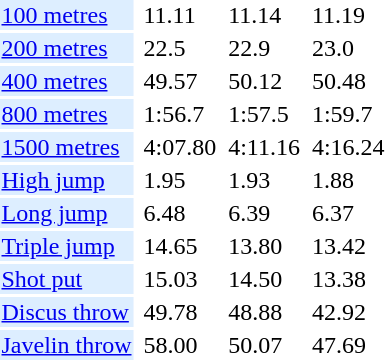<table>
<tr>
<td bgcolor = DDEEFF><a href='#'>100 metres</a></td>
<td></td>
<td>11.11</td>
<td></td>
<td>11.14</td>
<td></td>
<td>11.19</td>
</tr>
<tr>
<td bgcolor = DDEEFF><a href='#'>200 metres</a></td>
<td></td>
<td>22.5</td>
<td></td>
<td>22.9</td>
<td></td>
<td>23.0</td>
</tr>
<tr>
<td bgcolor = DDEEFF><a href='#'>400 metres</a></td>
<td></td>
<td>49.57</td>
<td></td>
<td>50.12</td>
<td></td>
<td>50.48</td>
</tr>
<tr>
<td bgcolor = DDEEFF><a href='#'>800 metres</a></td>
<td></td>
<td>1:56.7</td>
<td></td>
<td>1:57.5</td>
<td></td>
<td>1:59.7</td>
</tr>
<tr>
<td bgcolor = DDEEFF><a href='#'>1500 metres</a></td>
<td></td>
<td>4:07.80</td>
<td></td>
<td>4:11.16</td>
<td></td>
<td>4:16.24</td>
</tr>
<tr>
<td bgcolor = DDEEFF><a href='#'>High jump</a></td>
<td></td>
<td>1.95</td>
<td></td>
<td>1.93</td>
<td></td>
<td>1.88</td>
</tr>
<tr>
<td bgcolor = DDEEFF><a href='#'>Long jump</a></td>
<td></td>
<td>6.48</td>
<td></td>
<td>6.39</td>
<td></td>
<td>6.37</td>
</tr>
<tr>
<td bgcolor = DDEEFF><a href='#'>Triple jump</a></td>
<td></td>
<td>14.65</td>
<td></td>
<td>13.80</td>
<td></td>
<td>13.42</td>
</tr>
<tr>
<td bgcolor = DDEEFF><a href='#'>Shot put</a></td>
<td></td>
<td>15.03</td>
<td></td>
<td>14.50</td>
<td></td>
<td>13.38</td>
</tr>
<tr>
<td bgcolor = DDEEFF><a href='#'>Discus throw</a></td>
<td></td>
<td>49.78</td>
<td></td>
<td>48.88</td>
<td></td>
<td>42.92</td>
</tr>
<tr>
<td bgcolor = DDEEFF><a href='#'>Javelin throw</a></td>
<td></td>
<td>58.00</td>
<td></td>
<td>50.07</td>
<td></td>
<td>47.69</td>
</tr>
</table>
